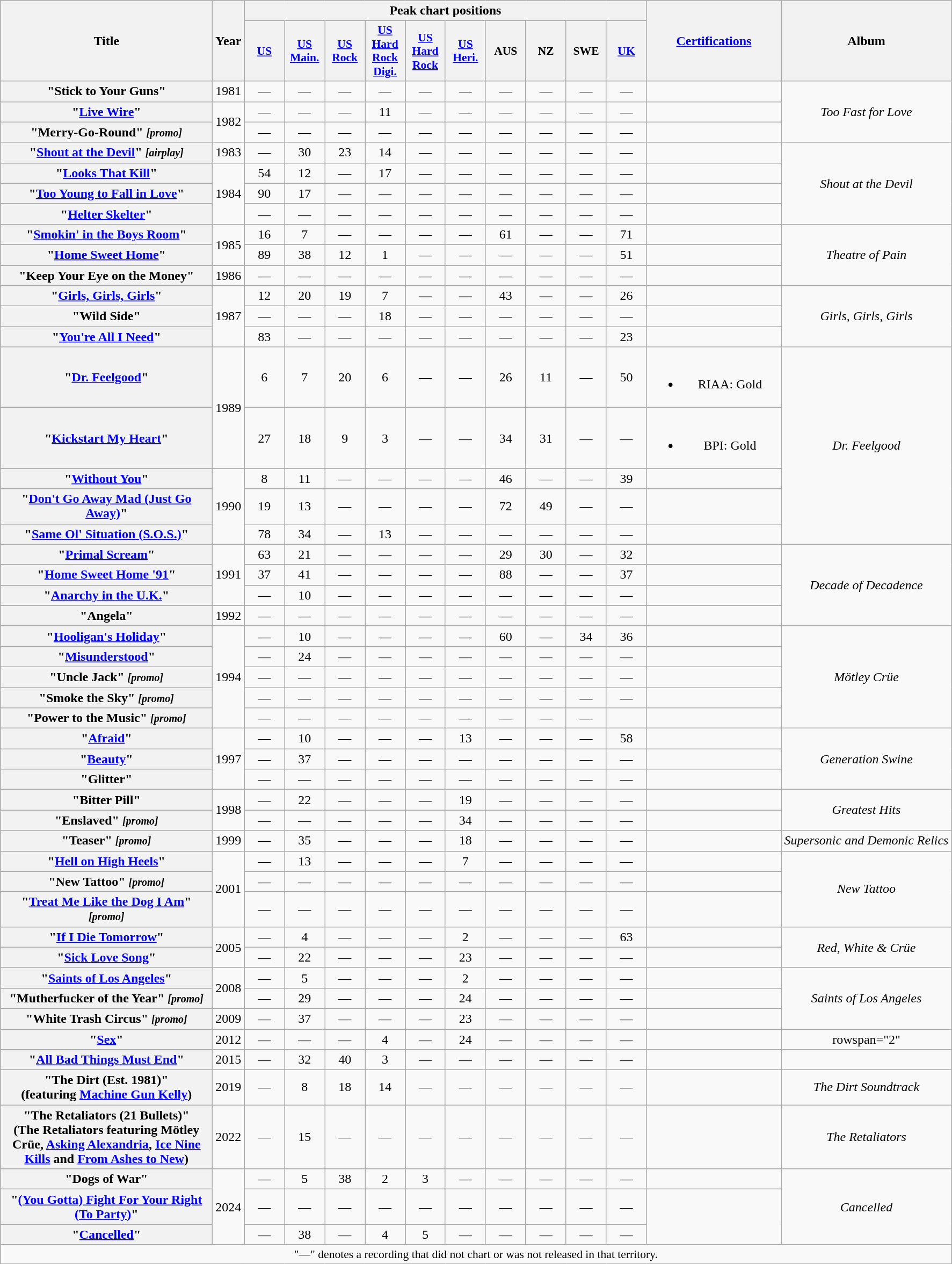<table class="wikitable plainrowheaders" style="text-align:center;">
<tr>
<th scope="col" rowspan="2" style="width:16em;">Title</th>
<th scope="col" rowspan="2">Year</th>
<th scope="col" colspan="10">Peak chart positions</th>
<th scope="col" rowspan="2" style="width:10em;"><a href='#'>Certifications</a></th>
<th scope="col" rowspan="2">Album</th>
</tr>
<tr>
<th scope="col" style="width:3em;font-size:90%;"><a href='#'>US</a><br></th>
<th scope="col" style="width:3em;font-size:90%;"><a href='#'>US Main.</a><br></th>
<th scope="col" style="width:3em;font-size:90%;"><a href='#'>US Rock</a><br></th>
<th scope="col" style="width:3em;font-size:90%;"><a href='#'>US Hard Rock Digi.</a></th>
<th scope="col" style="width:3em;font-size:90%;"><a href='#'>US Hard Rock</a></th>
<th scope="col" style="width:3em;font-size:90%;"><a href='#'>US Heri.</a></th>
<th scope="col" style="width:3em;font-size:90%;">AUS<br></th>
<th scope="col" style="width:3em;font-size:90%;">NZ<br></th>
<th scope="col" style="width:3em;font-size:90%;">SWE<br></th>
<th scope="col" style="width:3em;font-size:90%;"><a href='#'>UK</a><br></th>
</tr>
<tr>
<th scope="row">"Stick to Your Guns"</th>
<td>1981</td>
<td>—</td>
<td>—</td>
<td>—</td>
<td>—</td>
<td>—</td>
<td>—</td>
<td>—</td>
<td>—</td>
<td>—</td>
<td>—</td>
<td></td>
<td rowspan="3"><em>Too Fast for Love</em></td>
</tr>
<tr>
<th scope="row">"<a href='#'>Live Wire</a>"</th>
<td rowspan="2">1982</td>
<td>—</td>
<td>—</td>
<td>—</td>
<td>11</td>
<td>—</td>
<td>—</td>
<td>—</td>
<td>—</td>
<td>—</td>
<td>—</td>
<td></td>
</tr>
<tr>
<th scope="row">"Merry-Go-Round" <small><em>[promo]</em></small></th>
<td>—</td>
<td>—</td>
<td>—</td>
<td>—</td>
<td>—</td>
<td>—</td>
<td>—</td>
<td>—</td>
<td>—</td>
<td>—</td>
<td></td>
</tr>
<tr>
<th scope="row">"<a href='#'>Shout at the Devil</a>"  <small><em>[airplay]</em></small></th>
<td>1983</td>
<td>—</td>
<td>30</td>
<td>23</td>
<td>14</td>
<td>—</td>
<td>—</td>
<td>—</td>
<td>—</td>
<td>—</td>
<td>—</td>
<td></td>
<td rowspan="4"><em>Shout at the Devil</em></td>
</tr>
<tr>
<th scope="row">"<a href='#'>Looks That Kill</a>"</th>
<td rowspan="3">1984</td>
<td>54</td>
<td>12</td>
<td>—</td>
<td>17</td>
<td>—</td>
<td>—</td>
<td>—</td>
<td>—</td>
<td>—</td>
<td>—</td>
<td></td>
</tr>
<tr>
<th scope="row">"<a href='#'>Too Young to Fall in Love</a>"</th>
<td>90</td>
<td>17</td>
<td>—</td>
<td>—</td>
<td>—</td>
<td>—</td>
<td>—</td>
<td>—</td>
<td>—</td>
<td>—</td>
<td></td>
</tr>
<tr>
<th scope="row">"<a href='#'>Helter Skelter</a>"</th>
<td>—</td>
<td>—</td>
<td>—</td>
<td>—</td>
<td>—</td>
<td>—</td>
<td>—</td>
<td>—</td>
<td>—</td>
<td>—</td>
<td></td>
</tr>
<tr>
<th scope="row">"<a href='#'>Smokin' in the Boys Room</a>"</th>
<td rowspan="2">1985</td>
<td>16</td>
<td>7</td>
<td>—</td>
<td>—</td>
<td>—</td>
<td>—</td>
<td>61</td>
<td>—</td>
<td>—</td>
<td>71</td>
<td></td>
<td rowspan="3"><em>Theatre of Pain</em></td>
</tr>
<tr>
<th scope="row">"<a href='#'>Home Sweet Home</a>"</th>
<td>89</td>
<td>38</td>
<td>12</td>
<td>1</td>
<td>—</td>
<td>—</td>
<td>—</td>
<td>—</td>
<td>—</td>
<td>51</td>
<td></td>
</tr>
<tr>
<th scope="row">"Keep Your Eye on the Money"</th>
<td>1986</td>
<td>—</td>
<td>—</td>
<td>—</td>
<td>—</td>
<td>—</td>
<td>—</td>
<td>—</td>
<td>—</td>
<td>—</td>
<td>—</td>
<td></td>
</tr>
<tr>
<th scope="row">"<a href='#'>Girls, Girls, Girls</a>"</th>
<td rowspan="3">1987</td>
<td>12</td>
<td>20</td>
<td>19</td>
<td>7</td>
<td>—</td>
<td>—</td>
<td>43</td>
<td>—</td>
<td>—</td>
<td>26</td>
<td></td>
<td rowspan="3"><em>Girls, Girls, Girls</em></td>
</tr>
<tr>
<th scope="row">"Wild Side"</th>
<td>—</td>
<td>—</td>
<td>—</td>
<td>18</td>
<td>—</td>
<td>—</td>
<td>—</td>
<td>—</td>
<td>—</td>
<td>—</td>
<td></td>
</tr>
<tr>
<th scope="row">"<a href='#'>You're All I Need</a>"</th>
<td>83</td>
<td>—</td>
<td>—</td>
<td>—</td>
<td>—</td>
<td>—</td>
<td>—</td>
<td>—</td>
<td>—</td>
<td>23</td>
<td></td>
</tr>
<tr>
<th scope="row">"<a href='#'>Dr. Feelgood</a>"</th>
<td rowspan="2">1989</td>
<td>6</td>
<td>7</td>
<td>20</td>
<td>6</td>
<td>—</td>
<td>—</td>
<td>26</td>
<td>11</td>
<td>—</td>
<td>50</td>
<td><br><ul><li>RIAA: Gold</li></ul></td>
<td rowspan="5"><em>Dr. Feelgood</em></td>
</tr>
<tr>
<th scope="row">"<a href='#'>Kickstart My Heart</a>"</th>
<td>27</td>
<td>18</td>
<td>9</td>
<td>3</td>
<td>—</td>
<td>—</td>
<td>34</td>
<td>31</td>
<td>—</td>
<td>—</td>
<td><br><ul><li>BPI: Gold</li></ul></td>
</tr>
<tr>
<th scope="row">"<a href='#'>Without You</a>"</th>
<td rowspan="3">1990</td>
<td>8</td>
<td>11</td>
<td>—</td>
<td>—</td>
<td>—</td>
<td>—</td>
<td>46</td>
<td>—</td>
<td>—</td>
<td>39</td>
<td></td>
</tr>
<tr>
<th scope="row">"<a href='#'>Don't Go Away Mad (Just Go Away)</a>"</th>
<td>19</td>
<td>13</td>
<td>—</td>
<td>—</td>
<td>—</td>
<td>—</td>
<td>72</td>
<td>49</td>
<td>—</td>
<td>—</td>
<td></td>
</tr>
<tr>
<th scope="row">"<a href='#'>Same Ol' Situation (S.O.S.)</a>"</th>
<td>78</td>
<td>34</td>
<td>—</td>
<td>13</td>
<td>—</td>
<td>—</td>
<td>—</td>
<td>—</td>
<td>—</td>
<td>—</td>
<td></td>
</tr>
<tr>
<th scope="row">"<a href='#'>Primal Scream</a>"</th>
<td rowspan="3">1991</td>
<td>63</td>
<td>21</td>
<td>—</td>
<td>—</td>
<td>—</td>
<td>—</td>
<td>29</td>
<td>30</td>
<td>—</td>
<td>32</td>
<td></td>
<td rowspan="4"><em>Decade of Decadence</em></td>
</tr>
<tr>
<th scope="row">"<a href='#'>Home Sweet Home '91</a>"</th>
<td>37</td>
<td>41</td>
<td>—</td>
<td>—</td>
<td>—</td>
<td>—</td>
<td>88</td>
<td>—</td>
<td>—</td>
<td>37</td>
<td></td>
</tr>
<tr>
<th scope="row">"<a href='#'>Anarchy in the U.K.</a>"</th>
<td>—</td>
<td>10</td>
<td>—</td>
<td>—</td>
<td>—</td>
<td>—</td>
<td>—</td>
<td>—</td>
<td>—</td>
<td>—</td>
<td></td>
</tr>
<tr>
<th scope="row">"Angela"</th>
<td>1992</td>
<td>—</td>
<td>—</td>
<td>—</td>
<td>—</td>
<td>—</td>
<td>—</td>
<td>—</td>
<td>—</td>
<td>—</td>
<td>—</td>
<td></td>
</tr>
<tr>
<th scope="row">"<a href='#'>Hooligan's Holiday</a>"</th>
<td rowspan="5">1994</td>
<td>—</td>
<td>10</td>
<td>—</td>
<td>—</td>
<td>—</td>
<td>—</td>
<td>60</td>
<td>—</td>
<td>34</td>
<td>36</td>
<td></td>
<td rowspan="5"><em>Mötley Crüe</em></td>
</tr>
<tr>
<th scope="row">"<a href='#'>Misunderstood</a>"</th>
<td>—</td>
<td>24</td>
<td>—</td>
<td>—</td>
<td>—</td>
<td>—</td>
<td>—</td>
<td>—</td>
<td>—</td>
<td>—</td>
<td></td>
</tr>
<tr>
<th scope="row">"Uncle Jack" <small><em>[promo]</em></small></th>
<td>—</td>
<td>—</td>
<td>—</td>
<td>—</td>
<td>—</td>
<td>—</td>
<td>—</td>
<td>—</td>
<td>—</td>
<td>—</td>
<td></td>
</tr>
<tr>
<th scope="row">"Smoke the Sky" <small><em>[promo]</em></small></th>
<td>—</td>
<td>—</td>
<td>—</td>
<td>—</td>
<td>—</td>
<td>—</td>
<td>—</td>
<td>—</td>
<td>—</td>
<td>—</td>
<td></td>
</tr>
<tr>
<th scope="row">"Power to the Music" <small><em>[promo]</em></small></th>
<td>—</td>
<td>—</td>
<td>—</td>
<td>—</td>
<td>—</td>
<td>—</td>
<td>—</td>
<td>—</td>
<td>—</td>
<td></td>
</tr>
<tr>
<th scope="row">"<a href='#'>Afraid</a>"</th>
<td rowspan="3">1997</td>
<td>—</td>
<td>10</td>
<td>—</td>
<td>—</td>
<td>—</td>
<td>13</td>
<td>—</td>
<td>—</td>
<td>—</td>
<td>58</td>
<td></td>
<td rowspan="3"><em>Generation Swine</em></td>
</tr>
<tr>
<th scope="row">"<a href='#'>Beauty</a>"</th>
<td>—</td>
<td>37</td>
<td>—</td>
<td>—</td>
<td>—</td>
<td>—</td>
<td>—</td>
<td>—</td>
<td>—</td>
<td>—</td>
<td></td>
</tr>
<tr>
<th scope="row">"Glitter"</th>
<td>—</td>
<td>—</td>
<td>—</td>
<td>—</td>
<td>—</td>
<td>—</td>
<td>—</td>
<td>—</td>
<td>—</td>
<td>—</td>
<td></td>
</tr>
<tr>
<th scope="row">"Bitter Pill"</th>
<td rowspan="2">1998</td>
<td>—</td>
<td>22</td>
<td>—</td>
<td>—</td>
<td>—</td>
<td>19</td>
<td>—</td>
<td>—</td>
<td>—</td>
<td>—</td>
<td></td>
<td rowspan="2"><em>Greatest Hits</em></td>
</tr>
<tr>
<th scope="row">"Enslaved" <small><em>[promo]</em></small></th>
<td>—</td>
<td>—</td>
<td>—</td>
<td>—</td>
<td>—</td>
<td>34</td>
<td>—</td>
<td>—</td>
<td>—</td>
<td>—</td>
<td></td>
</tr>
<tr>
<th scope="row">"Teaser" <small><em>[promo]</em></small></th>
<td>1999</td>
<td>—</td>
<td>35</td>
<td>—</td>
<td>—</td>
<td>—</td>
<td>18</td>
<td>—</td>
<td>—</td>
<td>—</td>
<td>—</td>
<td></td>
<td><em>Supersonic and Demonic Relics</em></td>
</tr>
<tr>
<th scope="row">"<a href='#'>Hell on High Heels</a>"</th>
<td rowspan="3">2001</td>
<td>—</td>
<td>13</td>
<td>—</td>
<td>—</td>
<td>—</td>
<td>7</td>
<td>—</td>
<td>—</td>
<td>—</td>
<td>—</td>
<td></td>
<td rowspan="3"><em>New Tattoo</em></td>
</tr>
<tr>
<th scope="row">"New Tattoo" <small><em>[promo]</em></small></th>
<td>—</td>
<td>—</td>
<td>—</td>
<td>—</td>
<td>—</td>
<td>—</td>
<td>—</td>
<td>—</td>
<td>—</td>
<td>—</td>
<td></td>
</tr>
<tr>
<th scope="row">"<a href='#'>Treat Me Like the Dog I Am</a>" <small><em>[promo]</em></small></th>
<td>—</td>
<td>—</td>
<td>—</td>
<td>—</td>
<td>—</td>
<td>—</td>
<td>—</td>
<td>—</td>
<td>—</td>
<td>—</td>
<td></td>
</tr>
<tr>
<th scope="row">"<a href='#'>If I Die Tomorrow</a>"</th>
<td rowspan="2">2005</td>
<td>—</td>
<td>4</td>
<td>—</td>
<td>—</td>
<td>—</td>
<td>2</td>
<td>—</td>
<td>—</td>
<td>—</td>
<td>63</td>
<td></td>
<td rowspan="2"><em>Red, White & Crüe</em></td>
</tr>
<tr>
<th scope="row">"<a href='#'>Sick Love Song</a>"</th>
<td>—</td>
<td>22</td>
<td>—</td>
<td>—</td>
<td>—</td>
<td>23</td>
<td>—</td>
<td>—</td>
<td>—</td>
<td>—</td>
<td></td>
</tr>
<tr>
<th scope="row">"<a href='#'>Saints of Los Angeles</a>"</th>
<td rowspan="2">2008</td>
<td>—</td>
<td>5</td>
<td>—</td>
<td>—</td>
<td>—</td>
<td>2</td>
<td>—</td>
<td>—</td>
<td>—</td>
<td>—</td>
<td></td>
<td rowspan="3"><em>Saints of Los Angeles</em></td>
</tr>
<tr>
<th scope="row">"Mutherfucker of the Year" <small><em>[promo]</em></small></th>
<td>—</td>
<td>29</td>
<td>—</td>
<td>—</td>
<td>—</td>
<td>24</td>
<td>—</td>
<td>—</td>
<td>—</td>
<td>—</td>
<td></td>
</tr>
<tr>
<th scope="row">"White Trash Circus" <small><em>[promo]</em></small></th>
<td>2009</td>
<td>—</td>
<td>37</td>
<td>—</td>
<td>—</td>
<td>—</td>
<td>23</td>
<td>—</td>
<td>—</td>
<td>—</td>
<td>—</td>
<td></td>
</tr>
<tr>
<th scope="row">"<a href='#'>Sex</a>"</th>
<td>2012</td>
<td>—</td>
<td>—</td>
<td>—</td>
<td>4</td>
<td>—</td>
<td>24</td>
<td>—</td>
<td>—</td>
<td>—</td>
<td>—</td>
<td></td>
<td>rowspan="2" </td>
</tr>
<tr>
<th scope="row">"<a href='#'>All Bad Things Must End</a>"</th>
<td>2015</td>
<td>—</td>
<td>32</td>
<td>40</td>
<td>3</td>
<td>—</td>
<td>—</td>
<td>—</td>
<td>—</td>
<td>—</td>
<td>—</td>
<td></td>
</tr>
<tr>
<th scope="row">"The Dirt (Est. 1981)"<br><span>(featuring <a href='#'>Machine Gun Kelly</a>)</span></th>
<td>2019</td>
<td>—</td>
<td>8</td>
<td>18</td>
<td>14</td>
<td>—</td>
<td>—</td>
<td>—</td>
<td>—</td>
<td>—</td>
<td>—</td>
<td></td>
<td><em>The Dirt Soundtrack</em></td>
</tr>
<tr>
<th scope="row">"The Retaliators (21 Bullets)"<br><span>(The Retaliators featuring Mötley Crüe, <a href='#'>Asking Alexandria</a>, <a href='#'>Ice Nine Kills</a> and <a href='#'>From Ashes to New</a>)</span></th>
<td>2022</td>
<td>—</td>
<td>15</td>
<td>—</td>
<td>—</td>
<td>—</td>
<td>—</td>
<td>—</td>
<td>—</td>
<td>—</td>
<td>—</td>
<td></td>
<td><em>The Retaliators</em></td>
</tr>
<tr>
<th scope="row">"Dogs of War"</th>
<td rowspan="3">2024</td>
<td>—</td>
<td>5</td>
<td>38</td>
<td>2</td>
<td>3</td>
<td>—</td>
<td>—</td>
<td>—</td>
<td>—</td>
<td>—</td>
<td></td>
<td rowspan="3"><em>Cancelled</em></td>
</tr>
<tr>
<th scope="row">"<a href='#'>(You Gotta) Fight For Your Right (To Party)</a>"</th>
<td>—</td>
<td>—</td>
<td>—</td>
<td>—</td>
<td>—</td>
<td>—</td>
<td>—</td>
<td>—</td>
<td>—</td>
<td>—</td>
</tr>
<tr>
<th scope="row">"<a href='#'>Cancelled</a>"</th>
<td>—</td>
<td>38</td>
<td>—</td>
<td>4</td>
<td>5</td>
<td>—</td>
<td>—</td>
<td>—</td>
<td>—</td>
<td>—</td>
</tr>
<tr>
<td colspan="14" style="font-size:90%">"—" denotes a recording that did not chart or was not released in that territory.</td>
</tr>
</table>
